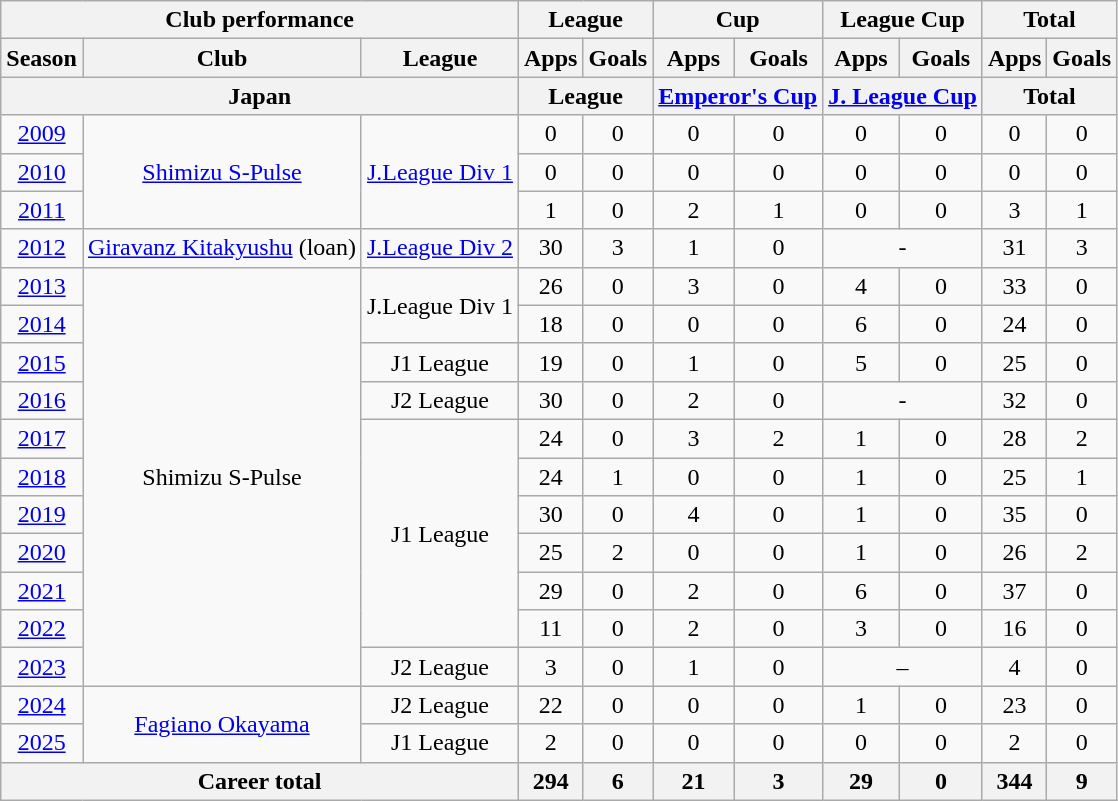<table class="wikitable" style="text-align:center;">
<tr>
<th colspan=3>Club performance</th>
<th colspan=2>League</th>
<th colspan=2>Cup</th>
<th colspan=2>League Cup</th>
<th colspan=2>Total</th>
</tr>
<tr>
<th>Season</th>
<th>Club</th>
<th>League</th>
<th>Apps</th>
<th>Goals</th>
<th>Apps</th>
<th>Goals</th>
<th>Apps</th>
<th>Goals</th>
<th>Apps</th>
<th>Goals</th>
</tr>
<tr>
<th colspan=3>Japan</th>
<th colspan=2>League</th>
<th colspan=2><a href='#'>Emperor's Cup</a></th>
<th colspan=2><a href='#'>J. League Cup</a></th>
<th colspan=2>Total</th>
</tr>
<tr>
<td><a href='#'>2009</a></td>
<td rowspan="3"><a href='#'>Shimizu S-Pulse</a></td>
<td rowspan="3"><a href='#'>J.League Div 1</a></td>
<td>0</td>
<td>0</td>
<td>0</td>
<td>0</td>
<td>0</td>
<td>0</td>
<td>0</td>
<td>0</td>
</tr>
<tr>
<td><a href='#'>2010</a></td>
<td>0</td>
<td>0</td>
<td>0</td>
<td>0</td>
<td>0</td>
<td>0</td>
<td>0</td>
<td>0</td>
</tr>
<tr>
<td><a href='#'>2011</a></td>
<td>1</td>
<td>0</td>
<td>2</td>
<td>1</td>
<td>0</td>
<td>0</td>
<td>3</td>
<td>1</td>
</tr>
<tr>
<td><a href='#'>2012</a></td>
<td><a href='#'>Giravanz Kitakyushu</a> (loan)</td>
<td><a href='#'>J.League Div 2</a></td>
<td>30</td>
<td>3</td>
<td>1</td>
<td>0</td>
<td colspan="2">-</td>
<td>31</td>
<td>3</td>
</tr>
<tr>
<td><a href='#'>2013</a></td>
<td rowspan="11">Shimizu S-Pulse</td>
<td rowspan="2">J.League Div 1</td>
<td>26</td>
<td>0</td>
<td>3</td>
<td>0</td>
<td>4</td>
<td>0</td>
<td>33</td>
<td>0</td>
</tr>
<tr>
<td><a href='#'>2014</a></td>
<td>18</td>
<td>0</td>
<td>0</td>
<td>0</td>
<td>6</td>
<td>0</td>
<td>24</td>
<td>0</td>
</tr>
<tr>
<td><a href='#'>2015</a></td>
<td>J1 League</td>
<td>19</td>
<td>0</td>
<td>1</td>
<td>0</td>
<td>5</td>
<td>0</td>
<td>25</td>
<td>0</td>
</tr>
<tr>
<td><a href='#'>2016</a></td>
<td>J2 League</td>
<td>30</td>
<td>0</td>
<td>2</td>
<td>0</td>
<td colspan="2">-</td>
<td>32</td>
<td>0</td>
</tr>
<tr>
<td><a href='#'>2017</a></td>
<td rowspan="6">J1 League</td>
<td>24</td>
<td>0</td>
<td>3</td>
<td>2</td>
<td>1</td>
<td>0</td>
<td>28</td>
<td>2</td>
</tr>
<tr>
<td><a href='#'>2018</a></td>
<td>24</td>
<td>1</td>
<td>0</td>
<td>0</td>
<td>1</td>
<td>0</td>
<td>25</td>
<td>1</td>
</tr>
<tr>
<td><a href='#'>2019</a></td>
<td>30</td>
<td>0</td>
<td>4</td>
<td>0</td>
<td>1</td>
<td>0</td>
<td>35</td>
<td>0</td>
</tr>
<tr>
<td><a href='#'>2020</a></td>
<td>25</td>
<td>2</td>
<td>0</td>
<td>0</td>
<td>1</td>
<td>0</td>
<td>26</td>
<td>2</td>
</tr>
<tr>
<td><a href='#'>2021</a></td>
<td>29</td>
<td>0</td>
<td>2</td>
<td>0</td>
<td>6</td>
<td>0</td>
<td>37</td>
<td>0</td>
</tr>
<tr>
<td><a href='#'>2022</a></td>
<td>11</td>
<td>0</td>
<td>2</td>
<td>0</td>
<td>3</td>
<td>0</td>
<td>16</td>
<td>0</td>
</tr>
<tr>
<td><a href='#'>2023</a></td>
<td>J2 League</td>
<td>3</td>
<td>0</td>
<td>1</td>
<td>0</td>
<td colspan="2">–</td>
<td>4</td>
<td>0</td>
</tr>
<tr>
<td><a href='#'>2024</a></td>
<td rowspan="2"><a href='#'>Fagiano Okayama</a></td>
<td>J2 League</td>
<td>22</td>
<td>0</td>
<td>0</td>
<td>0</td>
<td>1</td>
<td>0</td>
<td>23</td>
<td>0</td>
</tr>
<tr>
<td><a href='#'>2025</a></td>
<td>J1 League</td>
<td>2</td>
<td>0</td>
<td>0</td>
<td>0</td>
<td>0</td>
<td>0</td>
<td>2</td>
<td>0</td>
</tr>
<tr>
<th colspan="3">Career total</th>
<th>294</th>
<th>6</th>
<th>21</th>
<th>3</th>
<th>29</th>
<th>0</th>
<th>344</th>
<th>9</th>
</tr>
</table>
